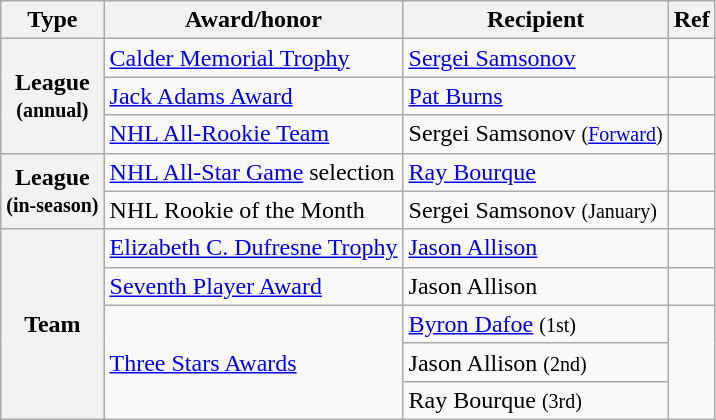<table class="wikitable">
<tr>
<th scope="col">Type</th>
<th scope="col">Award/honor</th>
<th scope="col">Recipient</th>
<th scope="col">Ref</th>
</tr>
<tr>
<th scope="row" rowspan="3">League<br><small>(annual)</small></th>
<td><a href='#'>Calder Memorial Trophy</a></td>
<td><a href='#'>Sergei Samsonov</a></td>
<td></td>
</tr>
<tr>
<td><a href='#'>Jack Adams Award</a></td>
<td><a href='#'>Pat Burns</a></td>
<td></td>
</tr>
<tr>
<td><a href='#'>NHL All-Rookie Team</a></td>
<td>Sergei Samsonov <small>(<a href='#'>Forward</a>)</small></td>
<td></td>
</tr>
<tr>
<th scope="row" rowspan=2>League<br><small>(in-season)</small></th>
<td><a href='#'>NHL All-Star Game</a> selection</td>
<td><a href='#'>Ray Bourque</a></td>
<td></td>
</tr>
<tr>
<td>NHL Rookie of the Month</td>
<td>Sergei Samsonov <small>(January)</small></td>
<td></td>
</tr>
<tr>
<th scope="row" rowspan="6">Team<br></th>
<td><a href='#'>Elizabeth C. Dufresne Trophy</a></td>
<td><a href='#'>Jason Allison</a></td>
<td></td>
</tr>
<tr>
<td><a href='#'>Seventh Player Award</a></td>
<td>Jason Allison</td>
<td></td>
</tr>
<tr>
<td rowspan="3"><a href='#'>Three Stars Awards</a></td>
<td><a href='#'>Byron Dafoe</a> <small>(1st)</small></td>
<td rowspan="3"></td>
</tr>
<tr>
<td>Jason Allison <small>(2nd)</small></td>
</tr>
<tr>
<td>Ray Bourque <small>(3rd)</small></td>
</tr>
</table>
